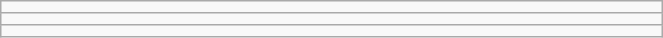<table class="wikitable" style=" text-align:center; font-size:110%;" width="35%">
<tr>
<td></td>
</tr>
<tr>
<td></td>
</tr>
<tr>
<td></td>
</tr>
</table>
